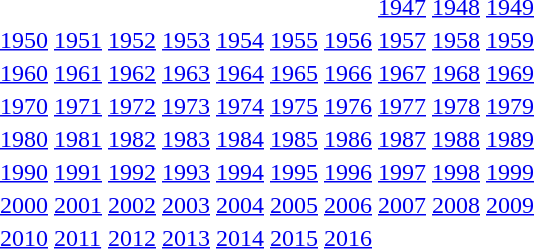<table align=center>
<tr>
<td> </td>
<td> </td>
<td> </td>
<td> </td>
<td> </td>
<td> </td>
<td> </td>
<td><a href='#'>1947</a></td>
<td><a href='#'>1948</a></td>
<td><a href='#'>1949</a></td>
</tr>
<tr>
<td><a href='#'>1950</a></td>
<td><a href='#'>1951</a></td>
<td><a href='#'>1952</a></td>
<td><a href='#'>1953</a></td>
<td><a href='#'>1954</a></td>
<td><a href='#'>1955</a></td>
<td><a href='#'>1956</a></td>
<td><a href='#'>1957</a></td>
<td><a href='#'>1958</a></td>
<td><a href='#'>1959</a></td>
</tr>
<tr>
<td><a href='#'>1960</a></td>
<td><a href='#'>1961</a></td>
<td><a href='#'>1962</a></td>
<td><a href='#'>1963</a></td>
<td><a href='#'>1964</a></td>
<td><a href='#'>1965</a></td>
<td><a href='#'>1966</a></td>
<td><a href='#'>1967</a></td>
<td><a href='#'>1968</a></td>
<td><a href='#'>1969</a></td>
</tr>
<tr>
<td><a href='#'>1970</a></td>
<td><a href='#'>1971</a></td>
<td><a href='#'>1972</a></td>
<td><a href='#'>1973</a></td>
<td><a href='#'>1974</a></td>
<td><a href='#'>1975</a></td>
<td><a href='#'>1976</a></td>
<td><a href='#'>1977</a></td>
<td><a href='#'>1978</a></td>
<td><a href='#'>1979</a></td>
</tr>
<tr>
<td><a href='#'>1980</a></td>
<td><a href='#'>1981</a></td>
<td><a href='#'>1982</a></td>
<td><a href='#'>1983</a></td>
<td><a href='#'>1984</a></td>
<td><a href='#'>1985</a></td>
<td><a href='#'>1986</a></td>
<td><a href='#'>1987</a></td>
<td><a href='#'>1988</a></td>
<td><a href='#'>1989</a></td>
</tr>
<tr>
<td><a href='#'>1990</a></td>
<td><a href='#'>1991</a></td>
<td><a href='#'>1992</a></td>
<td><a href='#'>1993</a></td>
<td><a href='#'>1994</a></td>
<td><a href='#'>1995</a></td>
<td><a href='#'>1996</a></td>
<td><a href='#'>1997</a></td>
<td><a href='#'>1998</a></td>
<td><a href='#'>1999</a></td>
</tr>
<tr>
<td><a href='#'>2000</a></td>
<td><a href='#'>2001</a></td>
<td><a href='#'>2002</a></td>
<td><a href='#'>2003</a></td>
<td><a href='#'>2004</a></td>
<td><a href='#'>2005</a></td>
<td><a href='#'>2006</a></td>
<td><a href='#'>2007</a></td>
<td><a href='#'>2008</a></td>
<td><a href='#'>2009</a></td>
<td> </td>
</tr>
<tr>
<td><a href='#'>2010</a></td>
<td><a href='#'>2011</a></td>
<td><a href='#'>2012</a></td>
<td><a href='#'>2013</a></td>
<td><a href='#'>2014</a></td>
<td><a href='#'>2015</a></td>
<td><a href='#'>2016</a></td>
</tr>
</table>
